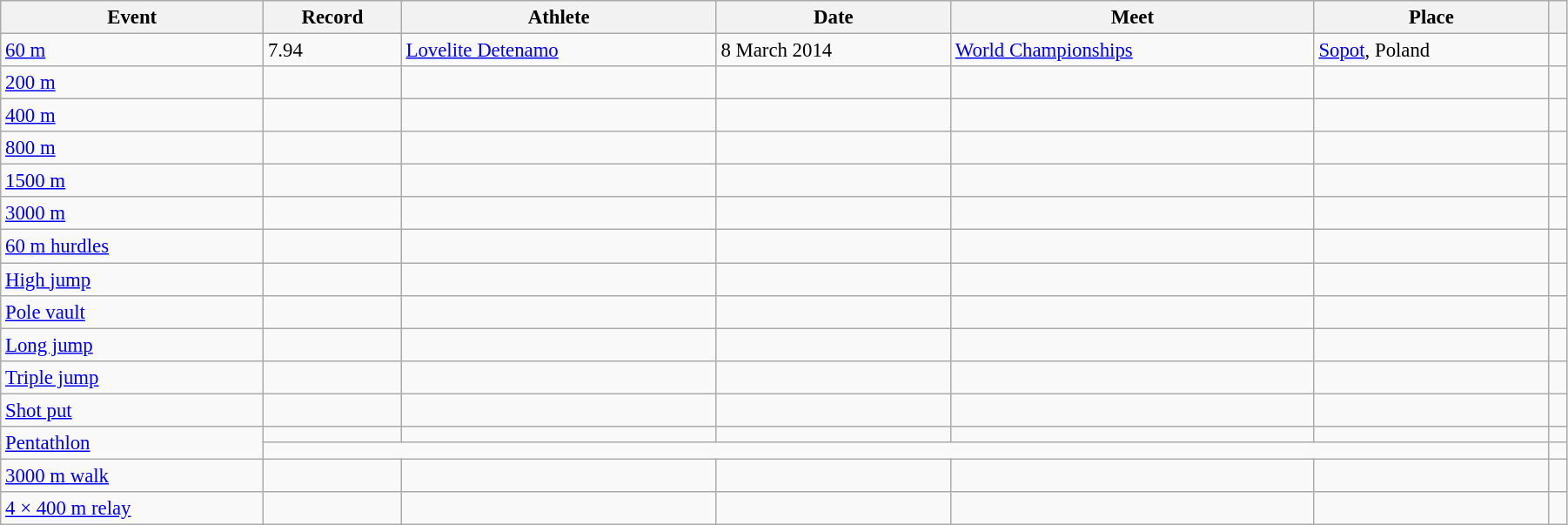<table class="wikitable" style="font-size:95%; width: 95%;">
<tr>
<th>Event</th>
<th>Record</th>
<th>Athlete</th>
<th>Date</th>
<th>Meet</th>
<th>Place</th>
<th></th>
</tr>
<tr>
<td><a href='#'>60 m</a></td>
<td>7.94</td>
<td><a href='#'>Lovelite Detenamo</a></td>
<td>8 March 2014</td>
<td><a href='#'>World Championships</a></td>
<td><a href='#'>Sopot</a>, Poland</td>
<td></td>
</tr>
<tr>
<td><a href='#'>200 m</a></td>
<td></td>
<td></td>
<td></td>
<td></td>
<td></td>
<td></td>
</tr>
<tr>
<td><a href='#'>400 m</a></td>
<td></td>
<td></td>
<td></td>
<td></td>
<td></td>
<td></td>
</tr>
<tr>
<td><a href='#'>800 m</a></td>
<td></td>
<td></td>
<td></td>
<td></td>
<td></td>
<td></td>
</tr>
<tr>
<td><a href='#'>1500 m</a></td>
<td></td>
<td></td>
<td></td>
<td></td>
<td></td>
<td></td>
</tr>
<tr>
<td><a href='#'>3000 m</a></td>
<td></td>
<td></td>
<td></td>
<td></td>
<td></td>
<td></td>
</tr>
<tr>
<td><a href='#'>60 m hurdles</a></td>
<td></td>
<td></td>
<td></td>
<td></td>
<td></td>
<td></td>
</tr>
<tr>
<td><a href='#'>High jump</a></td>
<td></td>
<td></td>
<td></td>
<td></td>
<td></td>
<td></td>
</tr>
<tr>
<td><a href='#'>Pole vault</a></td>
<td></td>
<td></td>
<td></td>
<td></td>
<td></td>
<td></td>
</tr>
<tr>
<td><a href='#'>Long jump</a></td>
<td></td>
<td></td>
<td></td>
<td></td>
<td></td>
<td></td>
</tr>
<tr>
<td><a href='#'>Triple jump</a></td>
<td></td>
<td></td>
<td></td>
<td></td>
<td></td>
<td></td>
</tr>
<tr>
<td><a href='#'>Shot put</a></td>
<td></td>
<td></td>
<td></td>
<td></td>
<td></td>
<td></td>
</tr>
<tr>
<td rowspan=2><a href='#'>Pentathlon</a></td>
<td></td>
<td></td>
<td></td>
<td></td>
<td></td>
<td></td>
</tr>
<tr>
<td colspan=5></td>
<td></td>
</tr>
<tr>
<td><a href='#'>3000 m walk</a></td>
<td></td>
<td></td>
<td></td>
<td></td>
<td></td>
<td></td>
</tr>
<tr>
<td><a href='#'>4 × 400 m relay</a></td>
<td></td>
<td></td>
<td></td>
<td></td>
<td></td>
<td></td>
</tr>
</table>
